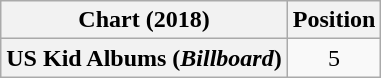<table class="wikitable sortable plainrowheaders" style="text-align:center">
<tr>
<th scope="col">Chart (2018)</th>
<th scope="col">Position</th>
</tr>
<tr>
<th scope="row">US Kid Albums (<em>Billboard</em>)</th>
<td>5</td>
</tr>
</table>
